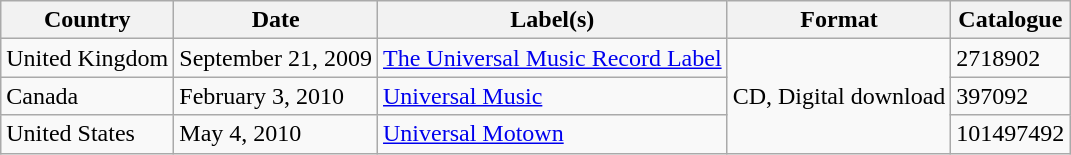<table class="wikitable">
<tr>
<th>Country</th>
<th>Date</th>
<th>Label(s)</th>
<th>Format</th>
<th>Catalogue</th>
</tr>
<tr>
<td>United Kingdom</td>
<td>September 21, 2009</td>
<td><a href='#'>The Universal Music Record Label</a></td>
<td rowspan="3">CD, Digital download</td>
<td>2718902</td>
</tr>
<tr>
<td>Canada</td>
<td>February 3, 2010</td>
<td><a href='#'>Universal Music</a></td>
<td>397092</td>
</tr>
<tr>
<td>United States</td>
<td>May 4, 2010</td>
<td><a href='#'>Universal Motown</a></td>
<td>101497492</td>
</tr>
</table>
